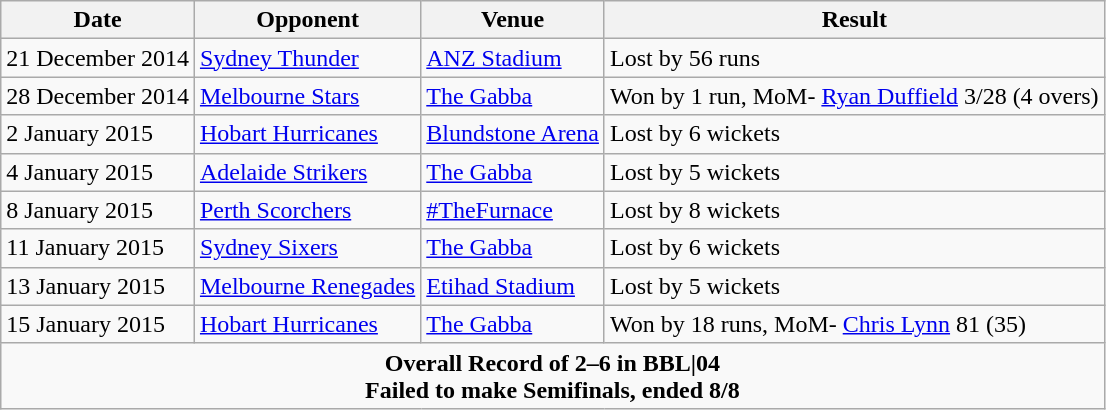<table class="wikitable">
<tr>
<th>Date</th>
<th>Opponent</th>
<th>Venue</th>
<th>Result</th>
</tr>
<tr align= style="background:#fbb;">
<td>21 December 2014</td>
<td><a href='#'>Sydney Thunder</a></td>
<td><a href='#'>ANZ Stadium</a></td>
<td>Lost by 56 runs</td>
</tr>
<tr align= style="background:#c3fdb8; ">
<td>28 December 2014</td>
<td><a href='#'>Melbourne Stars</a></td>
<td><a href='#'>The Gabba</a></td>
<td>Won by 1 run, MoM-  <a href='#'>Ryan Duffield</a> 3/28 (4 overs)</td>
</tr>
<tr align= style="background:#fbb; ">
<td>2 January 2015</td>
<td><a href='#'>Hobart Hurricanes</a></td>
<td><a href='#'>Blundstone Arena</a></td>
<td>Lost by 6 wickets</td>
</tr>
<tr align= style="background:#fbb; ">
<td>4 January 2015</td>
<td><a href='#'>Adelaide Strikers</a></td>
<td><a href='#'>The Gabba</a></td>
<td>Lost by 5 wickets</td>
</tr>
<tr align= style="background:#fbb;">
<td>8 January 2015</td>
<td><a href='#'>Perth Scorchers</a></td>
<td><a href='#'>#TheFurnace</a></td>
<td>Lost by 8 wickets</td>
</tr>
<tr align= style="background:#fbb; ">
<td>11 January 2015</td>
<td><a href='#'>Sydney Sixers</a></td>
<td><a href='#'>The Gabba</a></td>
<td>Lost by 6 wickets</td>
</tr>
<tr align= style="background:#fbb; ">
<td>13 January 2015</td>
<td><a href='#'>Melbourne Renegades</a></td>
<td><a href='#'>Etihad Stadium</a></td>
<td>Lost by 5 wickets</td>
</tr>
<tr align= style="background:#c3fdb8;">
<td>15 January 2015</td>
<td><a href='#'>Hobart Hurricanes</a></td>
<td><a href='#'>The Gabba</a></td>
<td>Won by 18 runs, MoM-  <a href='#'>Chris Lynn</a> 81 (35)</td>
</tr>
<tr>
<td colspan="4" style="text-align: center; "><strong>Overall Record of 2–6 in BBL|04</strong><br><strong>Failed to make Semifinals, ended 8/8</strong></td>
</tr>
</table>
